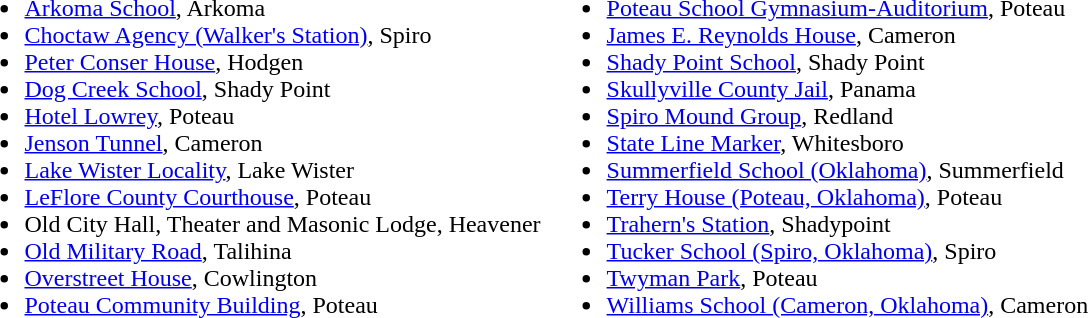<table>
<tr ---- valign="top">
<td><br><ul><li><a href='#'>Arkoma School</a>, Arkoma</li><li><a href='#'>Choctaw Agency (Walker's Station)</a>, Spiro</li><li><a href='#'>Peter Conser House</a>, Hodgen</li><li><a href='#'>Dog Creek School</a>, Shady Point</li><li><a href='#'>Hotel Lowrey</a>, Poteau</li><li><a href='#'>Jenson Tunnel</a>, Cameron</li><li><a href='#'>Lake Wister Locality</a>, Lake Wister</li><li><a href='#'>LeFlore County Courthouse</a>, Poteau</li><li>Old City Hall, Theater and Masonic Lodge, Heavener</li><li><a href='#'>Old Military Road</a>, Talihina</li><li><a href='#'>Overstreet House</a>, Cowlington</li><li><a href='#'>Poteau Community Building</a>, Poteau</li></ul></td>
<td><br><ul><li><a href='#'>Poteau School Gymnasium-Auditorium</a>, Poteau</li><li><a href='#'>James E. Reynolds House</a>, Cameron</li><li><a href='#'>Shady Point School</a>, Shady Point</li><li><a href='#'>Skullyville County Jail</a>, Panama</li><li><a href='#'>Spiro Mound Group</a>, Redland</li><li><a href='#'>State Line Marker</a>, Whitesboro</li><li><a href='#'>Summerfield School (Oklahoma)</a>, Summerfield</li><li><a href='#'>Terry House (Poteau, Oklahoma)</a>, Poteau</li><li><a href='#'>Trahern's Station</a>, Shadypoint</li><li><a href='#'>Tucker School (Spiro, Oklahoma)</a>, Spiro</li><li><a href='#'>Twyman Park</a>, Poteau</li><li><a href='#'>Williams School (Cameron, Oklahoma)</a>, Cameron</li></ul></td>
</tr>
</table>
